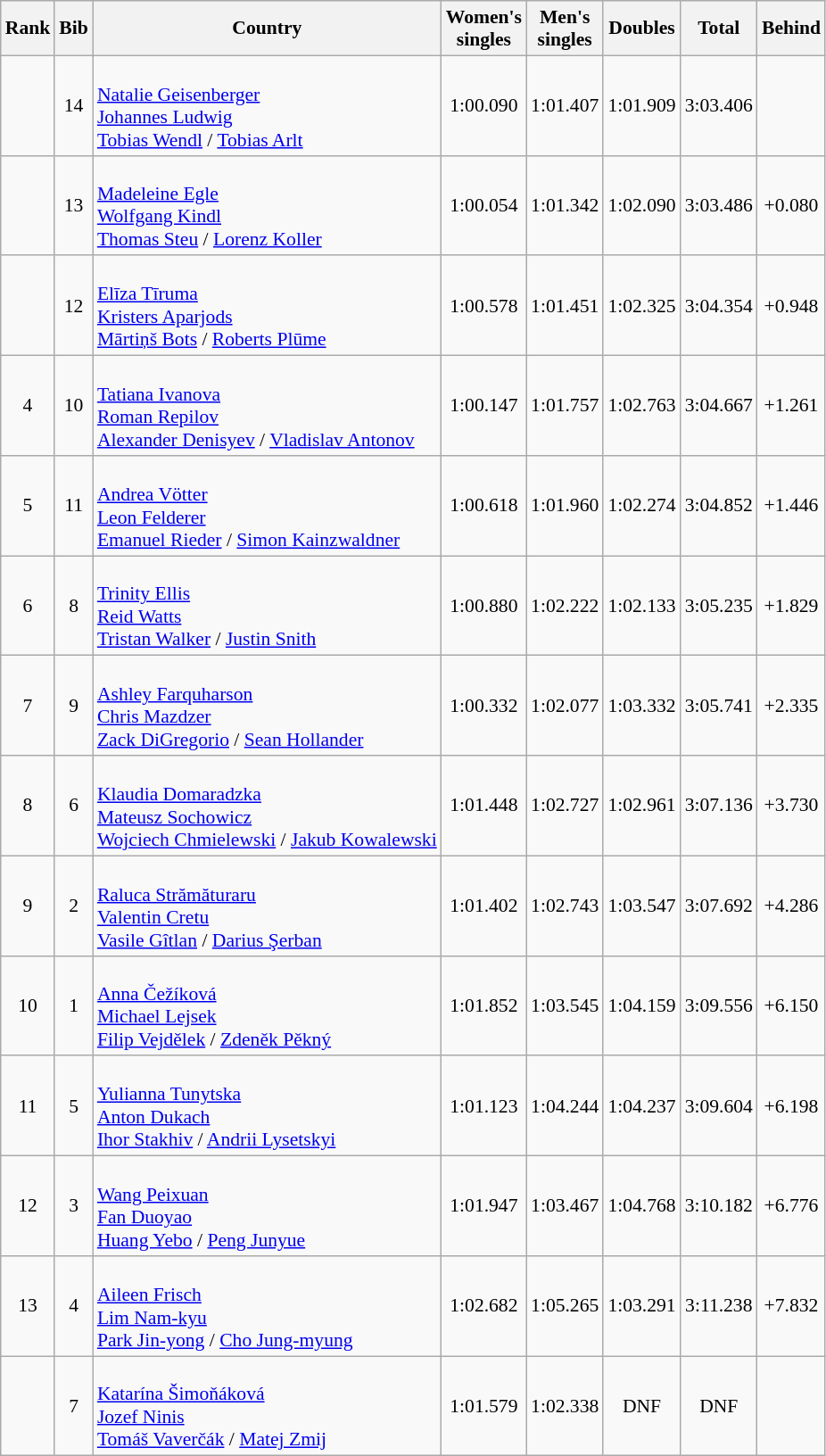<table class="wikitable sortable" style="text-align:center; font-size:90%">
<tr>
<th>Rank</th>
<th>Bib</th>
<th>Country</th>
<th>Women's<br>singles</th>
<th>Men's <br>singles</th>
<th>Doubles</th>
<th>Total</th>
<th>Behind</th>
</tr>
<tr>
<td></td>
<td>14</td>
<td align=left><br><a href='#'>Natalie Geisenberger</a><br><a href='#'>Johannes Ludwig</a><br><a href='#'>Tobias Wendl</a> / <a href='#'>Tobias Arlt</a></td>
<td>1:00.090</td>
<td>1:01.407</td>
<td>1:01.909</td>
<td>3:03.406</td>
<td></td>
</tr>
<tr>
<td></td>
<td>13</td>
<td align=left><br><a href='#'>Madeleine Egle</a><br><a href='#'>Wolfgang Kindl</a><br><a href='#'>Thomas Steu</a> / <a href='#'>Lorenz Koller</a></td>
<td>1:00.054</td>
<td>1:01.342</td>
<td>1:02.090</td>
<td>3:03.486</td>
<td>+0.080</td>
</tr>
<tr>
<td></td>
<td>12</td>
<td align=left><br><a href='#'>Elīza Tīruma</a><br><a href='#'>Kristers Aparjods</a><br><a href='#'>Mārtiņš Bots</a> / <a href='#'>Roberts Plūme</a></td>
<td>1:00.578</td>
<td>1:01.451</td>
<td>1:02.325</td>
<td>3:04.354</td>
<td>+0.948</td>
</tr>
<tr>
<td>4</td>
<td>10</td>
<td align=left><br><a href='#'>Tatiana Ivanova</a><br><a href='#'>Roman Repilov</a><br><a href='#'>Alexander Denisyev</a> / <a href='#'>Vladislav Antonov</a></td>
<td>1:00.147</td>
<td>1:01.757</td>
<td>1:02.763</td>
<td>3:04.667</td>
<td>+1.261</td>
</tr>
<tr>
<td>5</td>
<td>11</td>
<td align=left><br><a href='#'>Andrea Vötter</a><br><a href='#'>Leon Felderer</a><br><a href='#'>Emanuel Rieder</a> / <a href='#'>Simon Kainzwaldner</a></td>
<td>1:00.618</td>
<td>1:01.960</td>
<td>1:02.274</td>
<td>3:04.852</td>
<td>+1.446</td>
</tr>
<tr>
<td>6</td>
<td>8</td>
<td align=left><br><a href='#'>Trinity Ellis</a><br><a href='#'>Reid Watts</a><br><a href='#'>Tristan Walker</a> / <a href='#'>Justin Snith</a></td>
<td>1:00.880</td>
<td>1:02.222</td>
<td>1:02.133</td>
<td>3:05.235</td>
<td>+1.829</td>
</tr>
<tr>
<td>7</td>
<td>9</td>
<td align=left><br><a href='#'>Ashley Farquharson</a><br><a href='#'>Chris Mazdzer</a><br><a href='#'>Zack DiGregorio</a> / <a href='#'>Sean Hollander</a></td>
<td>1:00.332</td>
<td>1:02.077</td>
<td>1:03.332</td>
<td>3:05.741</td>
<td>+2.335</td>
</tr>
<tr>
<td>8</td>
<td>6</td>
<td align=left><br><a href='#'>Klaudia Domaradzka</a><br><a href='#'>Mateusz Sochowicz</a><br><a href='#'>Wojciech Chmielewski</a> / <a href='#'>Jakub Kowalewski</a></td>
<td>1:01.448</td>
<td>1:02.727</td>
<td>1:02.961</td>
<td>3:07.136</td>
<td>+3.730</td>
</tr>
<tr>
<td>9</td>
<td>2</td>
<td align=left><br><a href='#'>Raluca Strămăturaru</a><br><a href='#'>Valentin Cretu</a><br><a href='#'>Vasile Gîtlan</a> / <a href='#'>Darius Şerban</a></td>
<td>1:01.402</td>
<td>1:02.743</td>
<td>1:03.547</td>
<td>3:07.692</td>
<td>+4.286</td>
</tr>
<tr>
<td>10</td>
<td>1</td>
<td align=left><br><a href='#'>Anna Čežíková</a><br><a href='#'>Michael Lejsek</a><br><a href='#'>Filip Vejdělek</a> / <a href='#'>Zdeněk Pěkný</a></td>
<td>1:01.852</td>
<td>1:03.545</td>
<td>1:04.159</td>
<td>3:09.556</td>
<td>+6.150</td>
</tr>
<tr>
<td>11</td>
<td>5</td>
<td align=left><br><a href='#'>Yulianna Tunytska</a><br><a href='#'>Anton Dukach</a><br><a href='#'>Ihor Stakhiv</a> / <a href='#'>Andrii Lysetskyi</a></td>
<td>1:01.123</td>
<td>1:04.244</td>
<td>1:04.237</td>
<td>3:09.604</td>
<td>+6.198</td>
</tr>
<tr>
<td>12</td>
<td>3</td>
<td align=left><br><a href='#'>Wang Peixuan</a><br><a href='#'>Fan Duoyao</a><br><a href='#'>Huang Yebo</a> / <a href='#'>Peng Junyue</a></td>
<td>1:01.947</td>
<td>1:03.467</td>
<td>1:04.768</td>
<td>3:10.182</td>
<td>+6.776</td>
</tr>
<tr>
<td>13</td>
<td>4</td>
<td align=left><br><a href='#'>Aileen Frisch</a><br><a href='#'>Lim Nam-kyu</a><br><a href='#'>Park Jin-yong</a> / <a href='#'>Cho Jung-myung</a></td>
<td>1:02.682</td>
<td>1:05.265</td>
<td>1:03.291</td>
<td>3:11.238</td>
<td>+7.832</td>
</tr>
<tr>
<td></td>
<td>7</td>
<td align=left><br><a href='#'>Katarína Šimoňáková</a><br><a href='#'>Jozef Ninis</a><br><a href='#'>Tomáš Vaverčák</a> / <a href='#'>Matej Zmij</a></td>
<td>1:01.579</td>
<td>1:02.338</td>
<td>DNF</td>
<td>DNF</td>
<td></td>
</tr>
</table>
